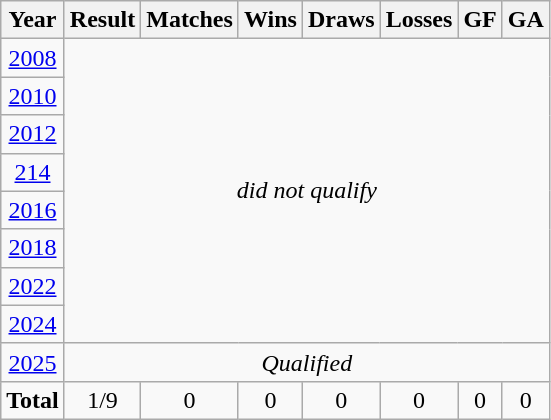<table class="wikitable" style="text-align: center;">
<tr>
<th>Year</th>
<th>Result</th>
<th>Matches</th>
<th>Wins</th>
<th>Draws</th>
<th>Losses</th>
<th>GF</th>
<th>GA</th>
</tr>
<tr>
<td> <a href='#'>2008</a></td>
<td colspan=7 rowspan=8><em>did not qualify</em></td>
</tr>
<tr>
<td> <a href='#'>2010</a></td>
</tr>
<tr>
<td> <a href='#'>2012</a></td>
</tr>
<tr>
<td> <a href='#'>214</a></td>
</tr>
<tr>
<td> <a href='#'>2016</a></td>
</tr>
<tr>
<td> <a href='#'>2018</a></td>
</tr>
<tr>
<td> <a href='#'>2022</a></td>
</tr>
<tr>
<td> <a href='#'>2024</a></td>
</tr>
<tr>
<td> <a href='#'>2025</a></td>
<td colspan=7><em>Qualified</em></td>
</tr>
<tr>
<td><strong>Total</strong></td>
<td>1/9</td>
<td>0</td>
<td>0</td>
<td>0</td>
<td>0</td>
<td>0</td>
<td>0</td>
</tr>
</table>
